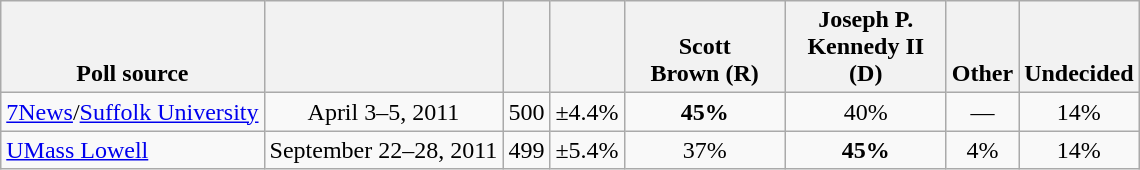<table class="wikitable" style="text-align:center">
<tr valign= bottom>
<th>Poll source</th>
<th></th>
<th></th>
<th></th>
<th style="width:100px;">Scott<br>Brown (R)</th>
<th style="width:100px;">Joseph P.<br>Kennedy II (D)</th>
<th>Other</th>
<th>Undecided</th>
</tr>
<tr>
<td align=left><a href='#'>7News</a>/<a href='#'>Suffolk University</a></td>
<td>April 3–5, 2011</td>
<td>500</td>
<td>±4.4%</td>
<td><strong>45%</strong></td>
<td>40%</td>
<td>—</td>
<td>14%</td>
</tr>
<tr>
<td align=left><a href='#'>UMass Lowell</a></td>
<td>September 22–28, 2011</td>
<td>499</td>
<td>±5.4%</td>
<td>37%</td>
<td><strong>45%</strong></td>
<td>4%</td>
<td>14%</td>
</tr>
</table>
